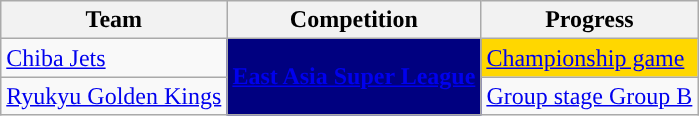<table class="wikitable sortable">
<tr>
<th>Team</th>
<th>Competition</th>
<th>Progress</th>
</tr>
<tr>
<td><a href='#'>Chiba Jets</a></td>
<td rowspan="2" style="background-color:#000080;color:white;text-align:center"><strong><a href='#'><span>East Asia Super League</span></a></strong></td>
<td style="background-color:gold"><a href='#'>Championship game</a></td>
</tr>
<tr>
<td><a href='#'>Ryukyu Golden Kings</a></td>
<td><a href='#'>Group stage Group B</a></td>
</tr>
</table>
